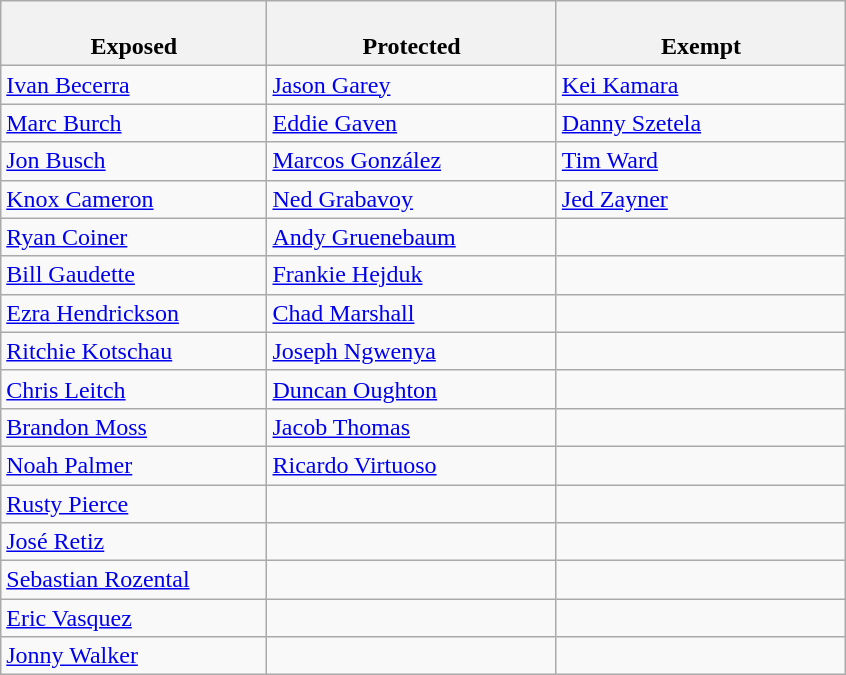<table class="wikitable">
<tr>
<th style="width:23%"><br>Exposed</th>
<th style="width:25%"><br>Protected</th>
<th style="width:25%"><br>Exempt</th>
</tr>
<tr>
<td><a href='#'>Ivan Becerra</a></td>
<td><a href='#'>Jason Garey</a></td>
<td><a href='#'>Kei Kamara</a></td>
</tr>
<tr>
<td><a href='#'>Marc Burch</a></td>
<td><a href='#'>Eddie Gaven</a></td>
<td><a href='#'>Danny Szetela</a></td>
</tr>
<tr>
<td><a href='#'>Jon Busch</a></td>
<td><a href='#'>Marcos González</a></td>
<td><a href='#'>Tim Ward</a></td>
</tr>
<tr>
<td><a href='#'>Knox Cameron</a></td>
<td><a href='#'>Ned Grabavoy</a></td>
<td><a href='#'>Jed Zayner</a></td>
</tr>
<tr>
<td><a href='#'>Ryan Coiner</a></td>
<td><a href='#'>Andy Gruenebaum</a></td>
<td></td>
</tr>
<tr>
<td><a href='#'>Bill Gaudette</a></td>
<td><a href='#'>Frankie Hejduk</a></td>
<td></td>
</tr>
<tr>
<td><a href='#'>Ezra Hendrickson</a></td>
<td><a href='#'>Chad Marshall</a></td>
<td></td>
</tr>
<tr>
<td><a href='#'>Ritchie Kotschau</a></td>
<td><a href='#'>Joseph Ngwenya</a></td>
<td></td>
</tr>
<tr>
<td><a href='#'>Chris Leitch</a></td>
<td><a href='#'>Duncan Oughton</a></td>
<td></td>
</tr>
<tr>
<td><a href='#'>Brandon Moss</a></td>
<td><a href='#'>Jacob Thomas</a></td>
<td></td>
</tr>
<tr>
<td><a href='#'>Noah Palmer</a></td>
<td><a href='#'>Ricardo Virtuoso</a></td>
<td></td>
</tr>
<tr>
<td><a href='#'>Rusty Pierce</a></td>
<td></td>
<td></td>
</tr>
<tr>
<td><a href='#'>José Retiz</a></td>
<td></td>
<td></td>
</tr>
<tr>
<td><a href='#'>Sebastian Rozental</a></td>
<td></td>
<td></td>
</tr>
<tr>
<td><a href='#'>Eric Vasquez</a></td>
<td></td>
<td></td>
</tr>
<tr>
<td><a href='#'>Jonny Walker</a></td>
<td></td>
<td></td>
</tr>
</table>
